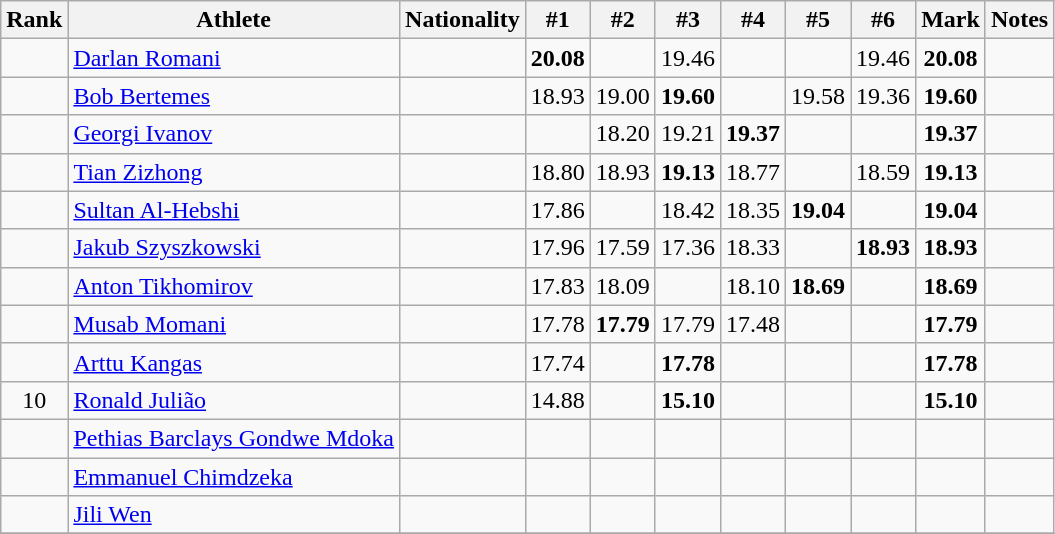<table class="wikitable sortable" style="text-align:center">
<tr>
<th>Rank</th>
<th>Athlete</th>
<th>Nationality</th>
<th>#1</th>
<th>#2</th>
<th>#3</th>
<th>#4</th>
<th>#5</th>
<th>#6</th>
<th>Mark</th>
<th>Notes</th>
</tr>
<tr>
<td></td>
<td align="left"><a href='#'>Darlan Romani</a></td>
<td align=left></td>
<td><strong>20.08</strong></td>
<td></td>
<td>19.46</td>
<td></td>
<td></td>
<td>19.46</td>
<td><strong>20.08</strong></td>
<td></td>
</tr>
<tr>
<td></td>
<td align="left"><a href='#'>Bob Bertemes</a></td>
<td align=left></td>
<td>18.93</td>
<td>19.00</td>
<td><strong>19.60</strong></td>
<td></td>
<td>19.58</td>
<td>19.36</td>
<td><strong>19.60</strong></td>
<td></td>
</tr>
<tr>
<td></td>
<td align="left"><a href='#'>Georgi Ivanov</a></td>
<td align=left></td>
<td></td>
<td>18.20</td>
<td>19.21</td>
<td><strong>19.37</strong></td>
<td></td>
<td></td>
<td><strong>19.37</strong></td>
<td></td>
</tr>
<tr>
<td></td>
<td align="left"><a href='#'>Tian Zizhong</a></td>
<td align=left></td>
<td>18.80</td>
<td>18.93</td>
<td><strong>19.13</strong></td>
<td>18.77</td>
<td></td>
<td>18.59</td>
<td><strong>19.13</strong></td>
<td></td>
</tr>
<tr>
<td></td>
<td align="left"><a href='#'>Sultan Al-Hebshi</a></td>
<td align=left></td>
<td>17.86</td>
<td></td>
<td>18.42</td>
<td>18.35</td>
<td><strong>19.04</strong></td>
<td></td>
<td><strong>19.04</strong></td>
<td></td>
</tr>
<tr>
<td></td>
<td align="left"><a href='#'>Jakub Szyszkowski</a></td>
<td align=left></td>
<td>17.96</td>
<td>17.59</td>
<td>17.36</td>
<td>18.33</td>
<td></td>
<td><strong>18.93</strong></td>
<td><strong>18.93</strong></td>
<td></td>
</tr>
<tr>
<td></td>
<td align="left"><a href='#'>Anton Tikhomirov</a></td>
<td align=left></td>
<td>17.83</td>
<td>18.09</td>
<td></td>
<td>18.10</td>
<td><strong>18.69</strong></td>
<td></td>
<td><strong>18.69</strong></td>
<td></td>
</tr>
<tr>
<td></td>
<td align="left"><a href='#'>Musab Momani</a></td>
<td align=left></td>
<td>17.78</td>
<td><strong>17.79</strong></td>
<td>17.79</td>
<td>17.48</td>
<td></td>
<td></td>
<td><strong>17.79</strong></td>
<td></td>
</tr>
<tr>
<td></td>
<td align="left"><a href='#'>Arttu Kangas</a></td>
<td align=left></td>
<td>17.74</td>
<td></td>
<td><strong>17.78</strong></td>
<td></td>
<td></td>
<td></td>
<td><strong>17.78</strong></td>
<td></td>
</tr>
<tr>
<td>10</td>
<td align="left"><a href='#'>Ronald Julião</a></td>
<td align=left></td>
<td>14.88</td>
<td></td>
<td><strong>15.10</strong></td>
<td></td>
<td></td>
<td></td>
<td><strong>15.10</strong></td>
<td></td>
</tr>
<tr>
<td></td>
<td align="left"><a href='#'>Pethias Barclays Gondwe Mdoka</a></td>
<td align=left></td>
<td></td>
<td></td>
<td></td>
<td></td>
<td></td>
<td></td>
<td></td>
<td></td>
</tr>
<tr>
<td></td>
<td align="left"><a href='#'>Emmanuel Chimdzeka</a></td>
<td align=left></td>
<td></td>
<td></td>
<td></td>
<td></td>
<td></td>
<td></td>
<td></td>
<td></td>
</tr>
<tr>
<td></td>
<td align="left"><a href='#'>Jili Wen</a></td>
<td align=left></td>
<td></td>
<td></td>
<td></td>
<td></td>
<td></td>
<td></td>
<td></td>
<td></td>
</tr>
<tr>
</tr>
</table>
